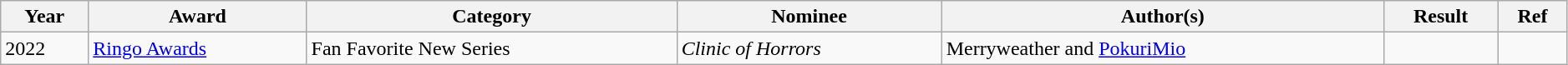<table class="wikitable" style="width:99%;">
<tr>
<th>Year</th>
<th>Award</th>
<th>Category</th>
<th>Nominee</th>
<th>Author(s)</th>
<th>Result</th>
<th>Ref</th>
</tr>
<tr>
<td>2022</td>
<td><a href='#'>Ringo Awards</a></td>
<td>Fan Favorite New Series</td>
<td><em>Clinic of Horrors</em></td>
<td>Merryweather and <a href='#'>PokuriMio</a></td>
<td></td>
<td style="text-align:center"></td>
</tr>
</table>
